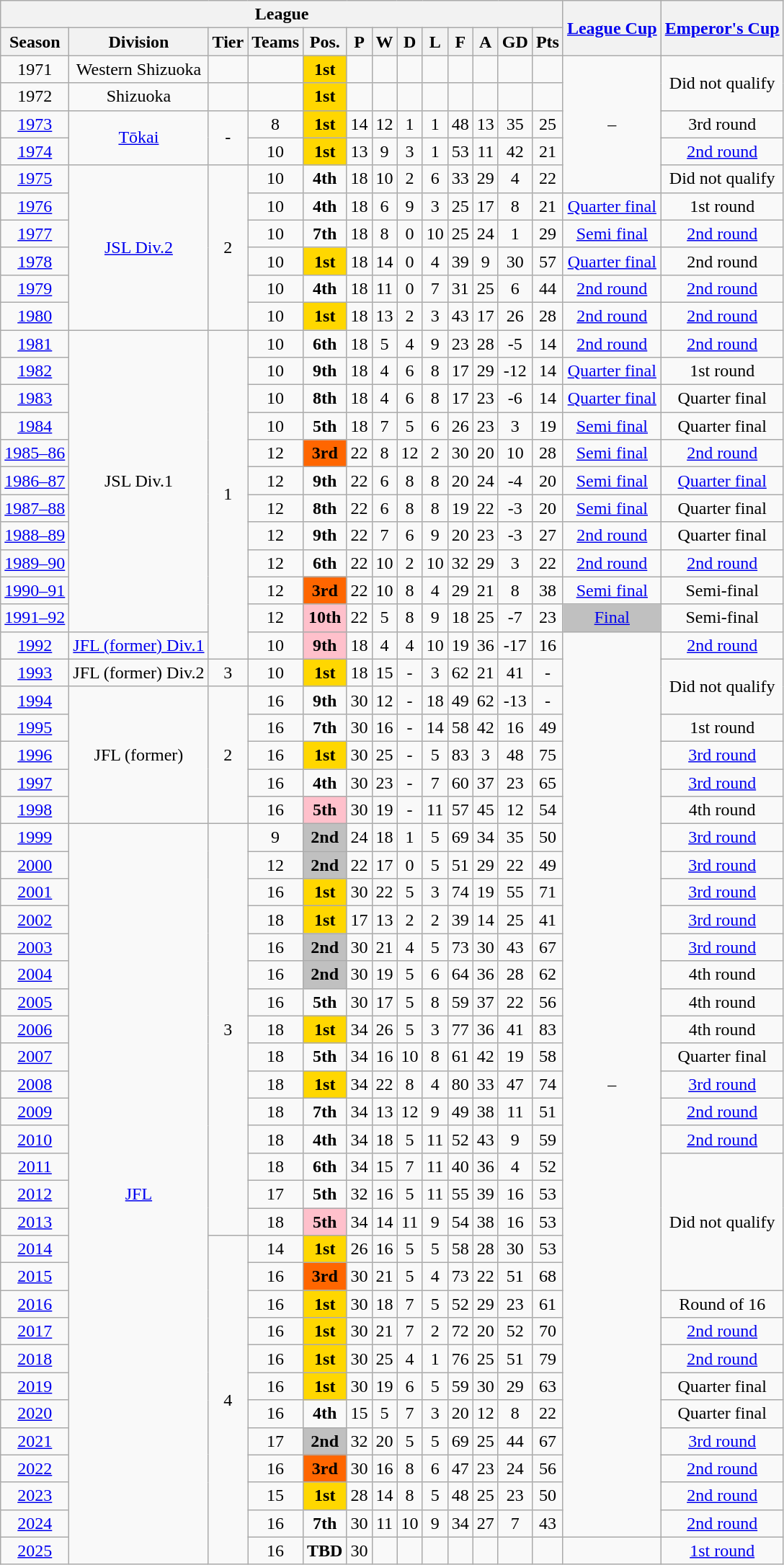<table class="wikitable" style="text-align: center;">
<tr>
<th colspan="13">League</th>
<th rowspan="2"><a href='#'>League Cup</a></th>
<th rowspan="2"><a href='#'>Emperor's Cup</a></th>
</tr>
<tr>
<th>Season</th>
<th>Division</th>
<th>Tier</th>
<th>Teams</th>
<th>Pos.</th>
<th>P</th>
<th>W</th>
<th>D</th>
<th>L</th>
<th>F</th>
<th>A</th>
<th>GD</th>
<th>Pts</th>
</tr>
<tr>
<td>1971</td>
<td>Western Shizuoka</td>
<td></td>
<td></td>
<td bgcolor=gold><strong>1st</strong></td>
<td></td>
<td></td>
<td></td>
<td></td>
<td></td>
<td></td>
<td></td>
<td></td>
<td rowspan="5">–</td>
<td rowspan="2">Did not qualify</td>
</tr>
<tr>
<td>1972</td>
<td>Shizuoka</td>
<td></td>
<td></td>
<td bgcolor=gold><strong>1st</strong></td>
<td></td>
<td></td>
<td></td>
<td></td>
<td></td>
<td></td>
<td></td>
<td></td>
</tr>
<tr>
<td><a href='#'>1973</a></td>
<td rowspan="2"><a href='#'>Tōkai</a></td>
<td rowspan="2">-</td>
<td>8</td>
<td bgcolor=gold><strong>1st</strong></td>
<td>14</td>
<td>12</td>
<td>1</td>
<td>1</td>
<td>48</td>
<td>13</td>
<td>35</td>
<td>25</td>
<td>3rd round</td>
</tr>
<tr>
<td><a href='#'>1974</a></td>
<td>10</td>
<td bgcolor=gold><strong>1st</strong></td>
<td>13</td>
<td>9</td>
<td>3</td>
<td>1</td>
<td>53</td>
<td>11</td>
<td>42</td>
<td>21</td>
<td><a href='#'>2nd round</a></td>
</tr>
<tr>
<td><a href='#'>1975</a></td>
<td rowspan="6"><a href='#'>JSL Div.2</a></td>
<td rowspan="6">2</td>
<td>10</td>
<td><strong>4th</strong></td>
<td>18</td>
<td>10</td>
<td>2</td>
<td>6</td>
<td>33</td>
<td>29</td>
<td>4</td>
<td>22</td>
<td>Did not qualify</td>
</tr>
<tr>
<td><a href='#'>1976</a></td>
<td>10</td>
<td><strong>4th</strong></td>
<td>18</td>
<td>6</td>
<td>9</td>
<td>3</td>
<td>25</td>
<td>17</td>
<td>8</td>
<td>21</td>
<td><a href='#'>Quarter final</a></td>
<td>1st round</td>
</tr>
<tr>
<td><a href='#'>1977</a></td>
<td>10</td>
<td><strong>7th</strong></td>
<td>18</td>
<td>8</td>
<td>0</td>
<td>10</td>
<td>25</td>
<td>24</td>
<td>1</td>
<td>29</td>
<td><a href='#'>Semi final</a></td>
<td><a href='#'>2nd round</a></td>
</tr>
<tr>
<td><a href='#'>1978</a></td>
<td>10</td>
<td bgcolor=gold><strong>1st</strong></td>
<td>18</td>
<td>14</td>
<td>0</td>
<td>4</td>
<td>39</td>
<td>9</td>
<td>30</td>
<td>57</td>
<td><a href='#'>Quarter final</a></td>
<td>2nd round</td>
</tr>
<tr>
<td><a href='#'>1979</a></td>
<td>10</td>
<td><strong>4th</strong></td>
<td>18</td>
<td>11</td>
<td>0</td>
<td>7</td>
<td>31</td>
<td>25</td>
<td>6</td>
<td>44</td>
<td><a href='#'>2nd round</a></td>
<td><a href='#'>2nd round</a></td>
</tr>
<tr>
<td><a href='#'>1980</a></td>
<td>10</td>
<td bgcolor=gold><strong>1st</strong></td>
<td>18</td>
<td>13</td>
<td>2</td>
<td>3</td>
<td>43</td>
<td>17</td>
<td>26</td>
<td>28</td>
<td><a href='#'>2nd round</a></td>
<td><a href='#'>2nd round</a></td>
</tr>
<tr>
<td><a href='#'>1981</a></td>
<td rowspan="11">JSL Div.1</td>
<td rowspan="12">1</td>
<td>10</td>
<td><strong>6th</strong></td>
<td>18</td>
<td>5</td>
<td>4</td>
<td>9</td>
<td>23</td>
<td>28</td>
<td>-5</td>
<td>14</td>
<td><a href='#'>2nd round</a></td>
<td><a href='#'>2nd round</a></td>
</tr>
<tr>
<td><a href='#'>1982</a></td>
<td>10</td>
<td><strong>9th</strong></td>
<td>18</td>
<td>4</td>
<td>6</td>
<td>8</td>
<td>17</td>
<td>29</td>
<td>-12</td>
<td>14</td>
<td><a href='#'>Quarter final</a></td>
<td>1st round</td>
</tr>
<tr>
<td><a href='#'>1983</a></td>
<td>10</td>
<td><strong>8th</strong></td>
<td>18</td>
<td>4</td>
<td>6</td>
<td>8</td>
<td>17</td>
<td>23</td>
<td>-6</td>
<td>14</td>
<td><a href='#'>Quarter final</a></td>
<td>Quarter final</td>
</tr>
<tr>
<td><a href='#'>1984</a></td>
<td>10</td>
<td><strong>5th</strong></td>
<td>18</td>
<td>7</td>
<td>5</td>
<td>6</td>
<td>26</td>
<td>23</td>
<td>3</td>
<td>19</td>
<td><a href='#'>Semi final</a></td>
<td>Quarter final</td>
</tr>
<tr>
<td><a href='#'>1985–86</a></td>
<td>12</td>
<td bgcolor=ff6600><strong>3rd</strong></td>
<td>22</td>
<td>8</td>
<td>12</td>
<td>2</td>
<td>30</td>
<td>20</td>
<td>10</td>
<td>28</td>
<td><a href='#'>Semi final</a></td>
<td><a href='#'>2nd round</a></td>
</tr>
<tr>
<td><a href='#'>1986–87</a></td>
<td>12</td>
<td><strong>9th</strong></td>
<td>22</td>
<td>6</td>
<td>8</td>
<td>8</td>
<td>20</td>
<td>24</td>
<td>-4</td>
<td>20</td>
<td><a href='#'>Semi final</a></td>
<td><a href='#'>Quarter final</a></td>
</tr>
<tr>
<td><a href='#'>1987–88</a></td>
<td>12</td>
<td><strong>8th</strong></td>
<td>22</td>
<td>6</td>
<td>8</td>
<td>8</td>
<td>19</td>
<td>22</td>
<td>-3</td>
<td>20</td>
<td><a href='#'>Semi final</a></td>
<td>Quarter final</td>
</tr>
<tr>
<td><a href='#'>1988–89</a></td>
<td>12</td>
<td><strong>9th</strong></td>
<td>22</td>
<td>7</td>
<td>6</td>
<td>9</td>
<td>20</td>
<td>23</td>
<td>-3</td>
<td>27</td>
<td><a href='#'>2nd round</a></td>
<td>Quarter final</td>
</tr>
<tr>
<td><a href='#'>1989–90</a></td>
<td>12</td>
<td><strong>6th</strong></td>
<td>22</td>
<td>10</td>
<td>2</td>
<td>10</td>
<td>32</td>
<td>29</td>
<td>3</td>
<td>22</td>
<td><a href='#'>2nd round</a></td>
<td><a href='#'>2nd round</a></td>
</tr>
<tr>
<td><a href='#'>1990–91</a></td>
<td>12</td>
<td bgcolor=ff6600><strong>3rd</strong></td>
<td>22</td>
<td>10</td>
<td>8</td>
<td>4</td>
<td>29</td>
<td>21</td>
<td>8</td>
<td>38</td>
<td><a href='#'>Semi final</a></td>
<td>Semi-final</td>
</tr>
<tr>
<td><a href='#'>1991–92</a></td>
<td>12</td>
<td bgcolor=pink><strong>10th</strong></td>
<td>22</td>
<td>5</td>
<td>8</td>
<td>9</td>
<td>18</td>
<td>25</td>
<td>-7</td>
<td>23</td>
<td bgcolor=silver><a href='#'>Final</a></td>
<td>Semi-final</td>
</tr>
<tr>
<td><a href='#'>1992</a></td>
<td><a href='#'>JFL (former) Div.1</a></td>
<td>10</td>
<td bgcolor=pink><strong>9th</strong></td>
<td>18</td>
<td>4</td>
<td>4</td>
<td>10</td>
<td>19</td>
<td>36</td>
<td>-17</td>
<td>16</td>
<td rowspan="33">–</td>
<td><a href='#'>2nd round</a></td>
</tr>
<tr>
<td><a href='#'>1993</a></td>
<td>JFL (former) Div.2</td>
<td>3</td>
<td>10</td>
<td bgcolor=gold><strong>1st</strong></td>
<td>18</td>
<td>15</td>
<td>-</td>
<td>3</td>
<td>62</td>
<td>21</td>
<td>41</td>
<td>-</td>
<td rowspan="2">Did not qualify</td>
</tr>
<tr>
<td><a href='#'>1994</a></td>
<td rowspan="5">JFL (former)</td>
<td rowspan="5">2</td>
<td>16</td>
<td><strong>9th</strong></td>
<td>30</td>
<td>12</td>
<td>-</td>
<td>18</td>
<td>49</td>
<td>62</td>
<td>-13</td>
<td>-</td>
</tr>
<tr>
<td><a href='#'>1995</a></td>
<td>16</td>
<td><strong>7th</strong></td>
<td>30</td>
<td>16</td>
<td>-</td>
<td>14</td>
<td>58</td>
<td>42</td>
<td>16</td>
<td>49</td>
<td>1st round</td>
</tr>
<tr>
<td><a href='#'>1996</a></td>
<td>16</td>
<td bgcolor=gold><strong>1st</strong></td>
<td>30</td>
<td>25</td>
<td>-</td>
<td>5</td>
<td>83</td>
<td>3</td>
<td>48</td>
<td>75</td>
<td><a href='#'>3rd round</a></td>
</tr>
<tr>
<td><a href='#'>1997</a></td>
<td>16</td>
<td><strong>4th</strong></td>
<td>30</td>
<td>23</td>
<td>-</td>
<td>7</td>
<td>60</td>
<td>37</td>
<td>23</td>
<td>65</td>
<td><a href='#'>3rd round</a></td>
</tr>
<tr>
<td><a href='#'>1998</a></td>
<td>16</td>
<td bgcolor=pink><strong>5th</strong></td>
<td>30</td>
<td>19</td>
<td>-</td>
<td>11</td>
<td>57</td>
<td>45</td>
<td>12</td>
<td>54</td>
<td>4th round</td>
</tr>
<tr>
<td><a href='#'>1999</a></td>
<td rowspan="27"><a href='#'>JFL</a></td>
<td rowspan="15">3</td>
<td>9</td>
<td bgcolor=silver><strong>2nd</strong></td>
<td>24</td>
<td>18</td>
<td>1</td>
<td>5</td>
<td>69</td>
<td>34</td>
<td>35</td>
<td>50</td>
<td><a href='#'>3rd round</a></td>
</tr>
<tr>
<td><a href='#'>2000</a></td>
<td>12</td>
<td bgcolor=silver><strong>2nd</strong></td>
<td>22</td>
<td>17</td>
<td>0</td>
<td>5</td>
<td>51</td>
<td>29</td>
<td>22</td>
<td>49</td>
<td><a href='#'>3rd round</a></td>
</tr>
<tr>
<td><a href='#'>2001</a></td>
<td>16</td>
<td bgcolor=gold><strong>1st</strong></td>
<td>30</td>
<td>22</td>
<td>5</td>
<td>3</td>
<td>74</td>
<td>19</td>
<td>55</td>
<td>71</td>
<td><a href='#'>3rd round</a></td>
</tr>
<tr>
<td><a href='#'>2002</a></td>
<td>18</td>
<td bgcolor=gold><strong>1st</strong></td>
<td>17</td>
<td>13</td>
<td>2</td>
<td>2</td>
<td>39</td>
<td>14</td>
<td>25</td>
<td>41</td>
<td><a href='#'>3rd round</a></td>
</tr>
<tr>
<td><a href='#'>2003</a></td>
<td>16</td>
<td bgcolor=silver><strong>2nd</strong></td>
<td>30</td>
<td>21</td>
<td>4</td>
<td>5</td>
<td>73</td>
<td>30</td>
<td>43</td>
<td>67</td>
<td><a href='#'>3rd round</a></td>
</tr>
<tr>
<td><a href='#'>2004</a></td>
<td>16</td>
<td bgcolor=silver><strong>2nd</strong></td>
<td>30</td>
<td>19</td>
<td>5</td>
<td>6</td>
<td>64</td>
<td>36</td>
<td>28</td>
<td>62</td>
<td>4th round</td>
</tr>
<tr>
<td><a href='#'>2005</a></td>
<td>16</td>
<td><strong>5th</strong></td>
<td>30</td>
<td>17</td>
<td>5</td>
<td>8</td>
<td>59</td>
<td>37</td>
<td>22</td>
<td>56</td>
<td>4th round</td>
</tr>
<tr>
<td><a href='#'>2006</a></td>
<td>18</td>
<td bgcolor=gold><strong>1st</strong></td>
<td>34</td>
<td>26</td>
<td>5</td>
<td>3</td>
<td>77</td>
<td>36</td>
<td>41</td>
<td>83</td>
<td>4th round</td>
</tr>
<tr>
<td><a href='#'>2007</a></td>
<td>18</td>
<td><strong>5th</strong></td>
<td>34</td>
<td>16</td>
<td>10</td>
<td>8</td>
<td>61</td>
<td>42</td>
<td>19</td>
<td>58</td>
<td>Quarter final</td>
</tr>
<tr>
<td><a href='#'>2008</a></td>
<td>18</td>
<td bgcolor=gold><strong>1st</strong></td>
<td>34</td>
<td>22</td>
<td>8</td>
<td>4</td>
<td>80</td>
<td>33</td>
<td>47</td>
<td>74</td>
<td><a href='#'>3rd round</a></td>
</tr>
<tr>
<td><a href='#'>2009</a></td>
<td>18</td>
<td><strong>7th</strong></td>
<td>34</td>
<td>13</td>
<td>12</td>
<td>9</td>
<td>49</td>
<td>38</td>
<td>11</td>
<td>51</td>
<td><a href='#'>2nd round</a></td>
</tr>
<tr>
<td><a href='#'>2010</a></td>
<td>18</td>
<td><strong>4th</strong></td>
<td>34</td>
<td>18</td>
<td>5</td>
<td>11</td>
<td>52</td>
<td>43</td>
<td>9</td>
<td>59</td>
<td><a href='#'>2nd round</a></td>
</tr>
<tr>
<td><a href='#'>2011</a></td>
<td>18</td>
<td><strong>6th</strong></td>
<td>34</td>
<td>15</td>
<td>7</td>
<td>11</td>
<td>40</td>
<td>36</td>
<td>4</td>
<td>52</td>
<td rowspan="5">Did not qualify</td>
</tr>
<tr>
<td><a href='#'>2012</a></td>
<td>17</td>
<td><strong>5th</strong></td>
<td>32</td>
<td>16</td>
<td>5</td>
<td>11</td>
<td>55</td>
<td>39</td>
<td>16</td>
<td>53</td>
</tr>
<tr>
<td><a href='#'>2013</a></td>
<td>18</td>
<td bgcolor=pink><strong>5th</strong></td>
<td>34</td>
<td>14</td>
<td>11</td>
<td>9</td>
<td>54</td>
<td>38</td>
<td>16</td>
<td>53</td>
</tr>
<tr>
<td><a href='#'>2014</a></td>
<td rowspan="12">4</td>
<td>14</td>
<td bgcolor=gold><strong>1st</strong></td>
<td>26</td>
<td>16</td>
<td>5</td>
<td>5</td>
<td>58</td>
<td>28</td>
<td>30</td>
<td>53</td>
</tr>
<tr>
<td><a href='#'>2015</a></td>
<td>16</td>
<td bgcolor=ff6600><strong>3rd</strong></td>
<td>30</td>
<td>21</td>
<td>5</td>
<td>4</td>
<td>73</td>
<td>22</td>
<td>51</td>
<td>68</td>
</tr>
<tr>
<td><a href='#'>2016</a></td>
<td>16</td>
<td bgcolor=gold><strong>1st</strong></td>
<td>30</td>
<td>18</td>
<td>7</td>
<td>5</td>
<td>52</td>
<td>29</td>
<td>23</td>
<td>61</td>
<td>Round of 16</td>
</tr>
<tr>
<td><a href='#'>2017</a></td>
<td>16</td>
<td bgcolor=gold><strong>1st</strong></td>
<td>30</td>
<td>21</td>
<td>7</td>
<td>2</td>
<td>72</td>
<td>20</td>
<td>52</td>
<td>70</td>
<td><a href='#'>2nd round</a></td>
</tr>
<tr>
<td><a href='#'>2018</a></td>
<td>16</td>
<td bgcolor=gold><strong>1st</strong></td>
<td>30</td>
<td>25</td>
<td>4</td>
<td>1</td>
<td>76</td>
<td>25</td>
<td>51</td>
<td>79</td>
<td><a href='#'>2nd round</a></td>
</tr>
<tr>
<td><a href='#'>2019</a></td>
<td>16</td>
<td bgcolor=gold><strong>1st</strong></td>
<td>30</td>
<td>19</td>
<td>6</td>
<td>5</td>
<td>59</td>
<td>30</td>
<td>29</td>
<td>63</td>
<td>Quarter final</td>
</tr>
<tr>
<td><a href='#'>2020</a></td>
<td>16</td>
<td><strong>4th</strong></td>
<td>15</td>
<td>5</td>
<td>7</td>
<td>3</td>
<td>20</td>
<td>12</td>
<td>8</td>
<td>22</td>
<td>Quarter final</td>
</tr>
<tr>
<td><a href='#'>2021</a></td>
<td>17</td>
<td bgcolor=silver><strong>2nd</strong></td>
<td>32</td>
<td>20</td>
<td>5</td>
<td>5</td>
<td>69</td>
<td>25</td>
<td>44</td>
<td>67</td>
<td><a href='#'>3rd round</a></td>
</tr>
<tr>
<td><a href='#'>2022</a></td>
<td>16</td>
<td bgcolor=ff6600><strong>3rd</strong></td>
<td>30</td>
<td>16</td>
<td>8</td>
<td>6</td>
<td>47</td>
<td>23</td>
<td>24</td>
<td>56</td>
<td><a href='#'>2nd round</a></td>
</tr>
<tr>
<td><a href='#'>2023</a></td>
<td>15</td>
<td bgcolor=gold><strong>1st</strong></td>
<td>28</td>
<td>14</td>
<td>8</td>
<td>5</td>
<td>48</td>
<td>25</td>
<td>23</td>
<td>50</td>
<td><a href='#'>2nd round</a></td>
</tr>
<tr>
<td><a href='#'>2024</a></td>
<td>16</td>
<td><strong>7th</strong></td>
<td>30</td>
<td>11</td>
<td>10</td>
<td>9</td>
<td>34</td>
<td>27</td>
<td>7</td>
<td>43</td>
<td><a href='#'>2nd round</a></td>
</tr>
<tr>
<td><a href='#'>2025</a></td>
<td>16</td>
<td><strong>TBD</strong></td>
<td>30</td>
<td></td>
<td></td>
<td></td>
<td></td>
<td></td>
<td></td>
<td></td>
<td></td>
<td><a href='#'>1st round</a></td>
</tr>
</table>
